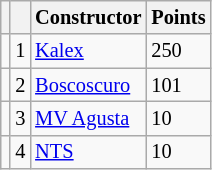<table class="wikitable" style="font-size: 85%;">
<tr>
<th></th>
<th></th>
<th>Constructor</th>
<th>Points</th>
</tr>
<tr>
<td></td>
<td align=center>1</td>
<td> <a href='#'>Kalex</a></td>
<td align=left>250</td>
</tr>
<tr>
<td></td>
<td align=center>2</td>
<td> <a href='#'>Boscoscuro</a></td>
<td align=left>101</td>
</tr>
<tr>
<td></td>
<td align=center>3</td>
<td> <a href='#'>MV Agusta</a></td>
<td align=left>10</td>
</tr>
<tr>
<td></td>
<td align=center>4</td>
<td> <a href='#'>NTS</a></td>
<td align=left>10</td>
</tr>
</table>
